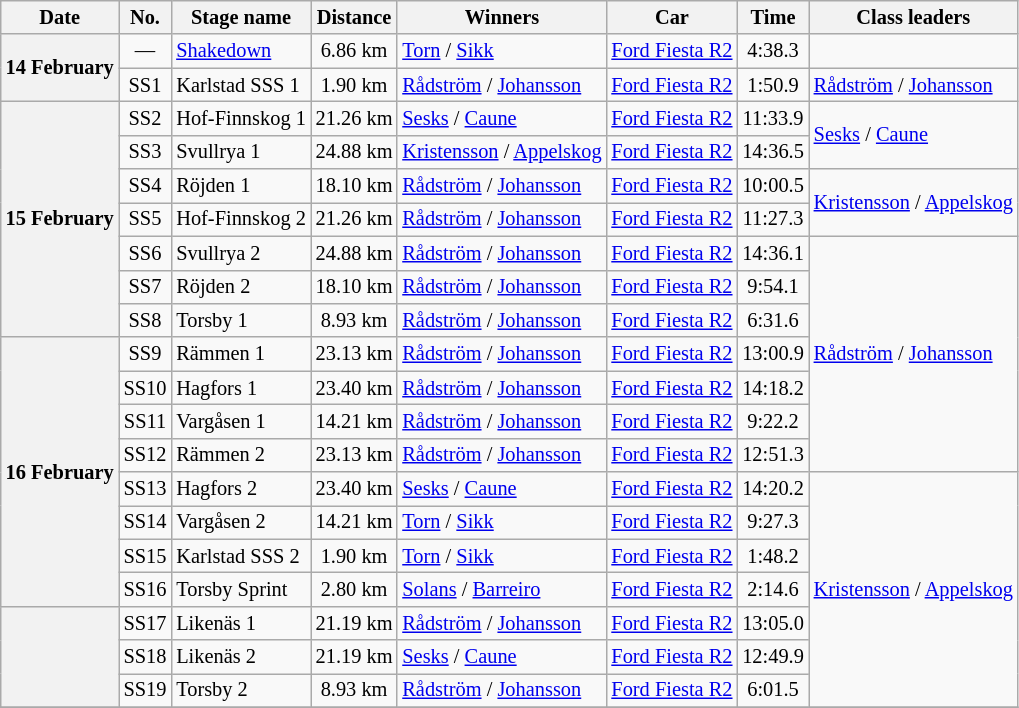<table class="wikitable" style="font-size: 85%;">
<tr>
<th>Date</th>
<th>No.</th>
<th>Stage name</th>
<th>Distance</th>
<th>Winners</th>
<th>Car</th>
<th>Time</th>
<th>Class leaders</th>
</tr>
<tr>
<th rowspan="2">14 February</th>
<td align="center">—</td>
<td nowrap><a href='#'>Shakedown</a></td>
<td align="center">6.86 km</td>
<td><a href='#'>Torn</a> / <a href='#'>Sikk</a></td>
<td nowrap><a href='#'>Ford Fiesta R2</a></td>
<td align="center">4:38.3</td>
<td></td>
</tr>
<tr>
<td align="center">SS1</td>
<td>Karlstad SSS 1</td>
<td align="center">1.90 km</td>
<td nowrap><a href='#'>Rådström</a> / <a href='#'>Johansson</a></td>
<td><a href='#'>Ford Fiesta R2</a></td>
<td align="center">1:50.9</td>
<td nowrap><a href='#'>Rådström</a> / <a href='#'>Johansson</a></td>
</tr>
<tr>
<th rowspan="7">15 February</th>
<td align="center">SS2</td>
<td>Hof-Finnskog 1</td>
<td align="center">21.26 km</td>
<td><a href='#'>Sesks</a> / <a href='#'>Caune</a></td>
<td><a href='#'>Ford Fiesta R2</a></td>
<td align="center">11:33.9</td>
<td rowspan="2"><a href='#'>Sesks</a> / <a href='#'>Caune</a></td>
</tr>
<tr>
<td align="center">SS3</td>
<td>Svullrya 1</td>
<td align="center">24.88 km</td>
<td nowrap><a href='#'>Kristensson</a> / <a href='#'>Appelskog</a></td>
<td><a href='#'>Ford Fiesta R2</a></td>
<td align="center">14:36.5</td>
</tr>
<tr>
<td align="center">SS4</td>
<td>Röjden 1</td>
<td align="center">18.10 km</td>
<td><a href='#'>Rådström</a> / <a href='#'>Johansson</a></td>
<td><a href='#'>Ford Fiesta R2</a></td>
<td align="center">10:00.5</td>
<td rowspan="2" nowrap><a href='#'>Kristensson</a> / <a href='#'>Appelskog</a></td>
</tr>
<tr>
<td align="center">SS5</td>
<td>Hof-Finnskog 2</td>
<td align="center">21.26 km</td>
<td><a href='#'>Rådström</a> / <a href='#'>Johansson</a></td>
<td><a href='#'>Ford Fiesta R2</a></td>
<td align="center">11:27.3</td>
</tr>
<tr>
<td align="center">SS6</td>
<td>Svullrya 2</td>
<td align="center">24.88 km</td>
<td><a href='#'>Rådström</a> / <a href='#'>Johansson</a></td>
<td><a href='#'>Ford Fiesta R2</a></td>
<td align="center">14:36.1</td>
<td rowspan="7"><a href='#'>Rådström</a> / <a href='#'>Johansson</a></td>
</tr>
<tr>
<td align="center">SS7</td>
<td>Röjden 2</td>
<td align="center">18.10 km</td>
<td><a href='#'>Rådström</a> / <a href='#'>Johansson</a></td>
<td><a href='#'>Ford Fiesta R2</a></td>
<td align="center">9:54.1</td>
</tr>
<tr>
<td align="center">SS8</td>
<td>Torsby 1</td>
<td align="center">8.93 km</td>
<td><a href='#'>Rådström</a> / <a href='#'>Johansson</a></td>
<td><a href='#'>Ford Fiesta R2</a></td>
<td align="center">6:31.6</td>
</tr>
<tr>
<th rowspan="8">16 February</th>
<td align="center">SS9</td>
<td>Rämmen 1</td>
<td align="center">23.13 km</td>
<td><a href='#'>Rådström</a> / <a href='#'>Johansson</a></td>
<td><a href='#'>Ford Fiesta R2</a></td>
<td align="center">13:00.9</td>
</tr>
<tr>
<td align="center">SS10</td>
<td>Hagfors 1</td>
<td align="center">23.40 km</td>
<td><a href='#'>Rådström</a> / <a href='#'>Johansson</a></td>
<td><a href='#'>Ford Fiesta R2</a></td>
<td align="center">14:18.2</td>
</tr>
<tr>
<td align="center">SS11</td>
<td>Vargåsen 1</td>
<td align="center">14.21 km</td>
<td><a href='#'>Rådström</a> / <a href='#'>Johansson</a></td>
<td><a href='#'>Ford Fiesta R2</a></td>
<td align="center">9:22.2</td>
</tr>
<tr>
<td align="center">SS12</td>
<td>Rämmen 2</td>
<td align="center">23.13 km</td>
<td><a href='#'>Rådström</a> / <a href='#'>Johansson</a></td>
<td><a href='#'>Ford Fiesta R2</a></td>
<td align="center">12:51.3</td>
</tr>
<tr>
<td align="center">SS13</td>
<td>Hagfors 2</td>
<td align="center">23.40 km</td>
<td><a href='#'>Sesks</a> / <a href='#'>Caune</a></td>
<td><a href='#'>Ford Fiesta R2</a></td>
<td align="center">14:20.2</td>
<td rowspan="7"><a href='#'>Kristensson</a> / <a href='#'>Appelskog</a></td>
</tr>
<tr>
<td align="center">SS14</td>
<td>Vargåsen 2</td>
<td align="center">14.21 km</td>
<td><a href='#'>Torn</a> / <a href='#'>Sikk</a></td>
<td><a href='#'>Ford Fiesta R2</a></td>
<td align="center">9:27.3</td>
</tr>
<tr>
<td align="center">SS15</td>
<td>Karlstad SSS 2</td>
<td align="center">1.90 km</td>
<td><a href='#'>Torn</a> / <a href='#'>Sikk</a></td>
<td><a href='#'>Ford Fiesta R2</a></td>
<td align="center">1:48.2</td>
</tr>
<tr>
<td align="center">SS16</td>
<td>Torsby Sprint</td>
<td align="center">2.80 km</td>
<td><a href='#'>Solans</a> / <a href='#'>Barreiro</a></td>
<td><a href='#'>Ford Fiesta R2</a></td>
<td align="center">2:14.6</td>
</tr>
<tr>
<th rowspan="3"></th>
<td align="center">SS17</td>
<td>Likenäs 1</td>
<td align="center">21.19 km</td>
<td><a href='#'>Rådström</a> / <a href='#'>Johansson</a></td>
<td><a href='#'>Ford Fiesta R2</a></td>
<td align="center">13:05.0</td>
</tr>
<tr>
<td align="center">SS18</td>
<td>Likenäs 2</td>
<td align="center">21.19 km</td>
<td><a href='#'>Sesks</a> / <a href='#'>Caune</a></td>
<td><a href='#'>Ford Fiesta R2</a></td>
<td align="center">12:49.9</td>
</tr>
<tr>
<td align="center">SS19</td>
<td>Torsby 2</td>
<td align="center">8.93 km</td>
<td><a href='#'>Rådström</a> / <a href='#'>Johansson</a></td>
<td><a href='#'>Ford Fiesta R2</a></td>
<td align="center">6:01.5</td>
</tr>
<tr>
</tr>
</table>
